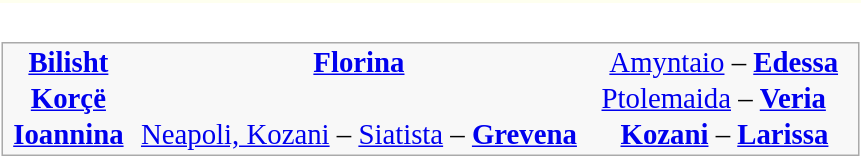<table>
<tr style="background: #feffef;">
<th colspan="2"></th>
</tr>
<tr style="background:#fff;">
<td><div><br><table cellpadding="0" style="margin:5px auto; border:1px solid #aaa; background:#f8f8f8; clear:both">
<tr style="text-align:center; font-size:120%;">
<td> <strong><a href='#'>Bilisht</a></strong> </td>
<td> <strong><a href='#'>Florina</a></strong>  </td>
<td> <a href='#'>Amyntaio</a> – <strong><a href='#'>Edessa</a></strong> </td>
</tr>
<tr style="text-align:center; font-size:120%;">
<td> <strong><a href='#'>Korçë</a></strong> </td>
<td></td>
<td> <a href='#'>Ptolemaida</a> – <strong><a href='#'>Veria</a></strong>    </td>
</tr>
<tr style="text-align:center; font-size:120%;">
<td> <strong><a href='#'>Ioannina</a></strong> </td>
<td> <a href='#'>Neapoli, Kozani</a> – <a href='#'>Siatista</a> – <strong><a href='#'>Grevena</a></strong>  </td>
<td> <strong><a href='#'>Kozani</a></strong> – <strong><a href='#'>Larissa</a></strong> </td>
</tr>
</table>
</div></td>
</tr>
</table>
